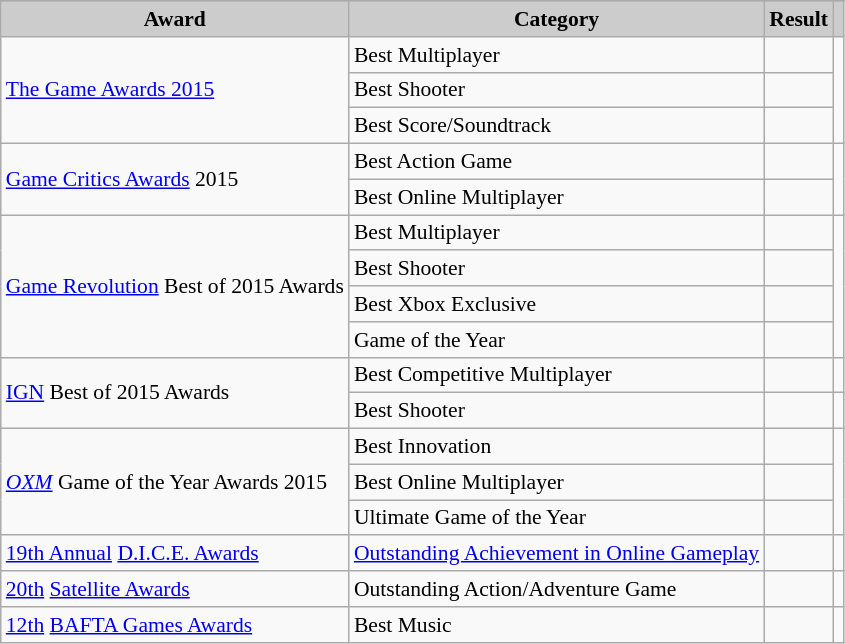<table class="wikitable" style="font-size:90%;">
<tr>
</tr>
<tr>
<th style="background:#ccc;">Award</th>
<th style="background:#ccc;">Category</th>
<th style="background:#ccc;">Result</th>
<th style="background:#ccc;"></th>
</tr>
<tr>
<td rowspan="3"><a href='#'>The Game Awards 2015</a></td>
<td>Best Multiplayer</td>
<td></td>
<td rowspan="3"></td>
</tr>
<tr>
<td>Best Shooter</td>
<td></td>
</tr>
<tr>
<td>Best Score/Soundtrack</td>
<td></td>
</tr>
<tr>
<td rowspan="2"><a href='#'>Game Critics Awards</a> 2015</td>
<td>Best Action Game</td>
<td></td>
<td rowspan="2"></td>
</tr>
<tr>
<td>Best Online Multiplayer</td>
<td></td>
</tr>
<tr>
<td rowspan="4"><a href='#'>Game Revolution</a> Best of 2015 Awards</td>
<td>Best Multiplayer</td>
<td></td>
<td rowspan="4"></td>
</tr>
<tr>
<td>Best Shooter</td>
<td></td>
</tr>
<tr>
<td>Best Xbox Exclusive</td>
<td></td>
</tr>
<tr>
<td>Game of the Year</td>
<td></td>
</tr>
<tr>
<td rowspan="2"><a href='#'>IGN</a> Best of 2015 Awards</td>
<td>Best Competitive Multiplayer</td>
<td></td>
<td></td>
</tr>
<tr>
<td>Best Shooter</td>
<td></td>
<td></td>
</tr>
<tr>
<td rowspan="3"><em><a href='#'>OXM</a></em> Game of the Year Awards 2015</td>
<td>Best Innovation</td>
<td></td>
<td rowspan="3"></td>
</tr>
<tr>
<td>Best Online Multiplayer</td>
<td></td>
</tr>
<tr>
<td>Ultimate Game of the Year</td>
<td></td>
</tr>
<tr>
<td><a href='#'>19th Annual</a> <a href='#'>D.I.C.E. Awards</a></td>
<td><a href='#'>Outstanding Achievement in Online Gameplay</a></td>
<td></td>
<td></td>
</tr>
<tr>
<td><a href='#'>20th</a> <a href='#'>Satellite Awards</a></td>
<td>Outstanding Action/Adventure Game</td>
<td></td>
<td></td>
</tr>
<tr>
<td><a href='#'>12th</a> <a href='#'>BAFTA Games Awards</a></td>
<td>Best Music</td>
<td></td>
<td></td>
</tr>
</table>
